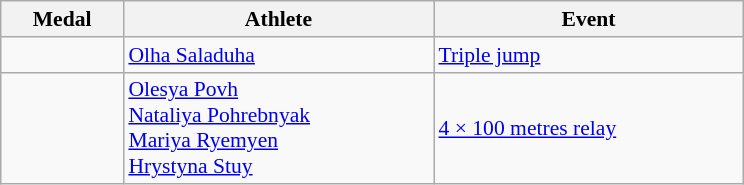<table class="wikitable" style="font-size:90%">
<tr>
<th width=75>Medal</th>
<th width=200>Athlete</th>
<th width=200>Event</th>
</tr>
<tr>
<td></td>
<td><a href='#'>Olha Saladuha</a></td>
<td><a href='#'>Triple jump</a></td>
</tr>
<tr>
<td></td>
<td><a href='#'>Olesya Povh</a><br><a href='#'>Nataliya Pohrebnyak</a><br><a href='#'>Mariya Ryemyen</a><br><a href='#'>Hrystyna Stuy</a><br></td>
<td><a href='#'>4 × 100 metres relay</a></td>
</tr>
</table>
